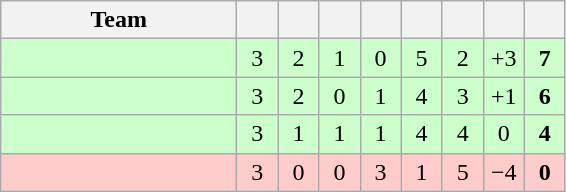<table class="wikitable" style="text-align:center;">
<tr>
<th width=150>Team</th>
<th width=20 abbr="Played"></th>
<th width=20 abbr="Won"></th>
<th width=20 abbr="Drawn"></th>
<th width=20 abbr="Lost"></th>
<th width=20 abbr="Goals for"></th>
<th width=20 abbr="Goals against"></th>
<th width=20 abbr="Goal difference"></th>
<th width=20 abbr="Points"></th>
</tr>
<tr bgcolor="ccffcc">
<td align="left"></td>
<td>3</td>
<td>2</td>
<td>1</td>
<td>0</td>
<td>5</td>
<td>2</td>
<td>+3</td>
<td><strong>7</strong></td>
</tr>
<tr bgcolor="ccffcc">
<td align="left"></td>
<td>3</td>
<td>2</td>
<td>0</td>
<td>1</td>
<td>4</td>
<td>3</td>
<td>+1</td>
<td><strong>6</strong></td>
</tr>
<tr bgcolor="ccffcc">
<td align="left"></td>
<td>3</td>
<td>1</td>
<td>1</td>
<td>1</td>
<td>4</td>
<td>4</td>
<td>0</td>
<td><strong>4</strong></td>
</tr>
<tr bgcolor="#ffcccc">
<td align="left"></td>
<td>3</td>
<td>0</td>
<td>0</td>
<td>3</td>
<td>1</td>
<td>5</td>
<td>−4</td>
<td><strong>0</strong></td>
</tr>
</table>
